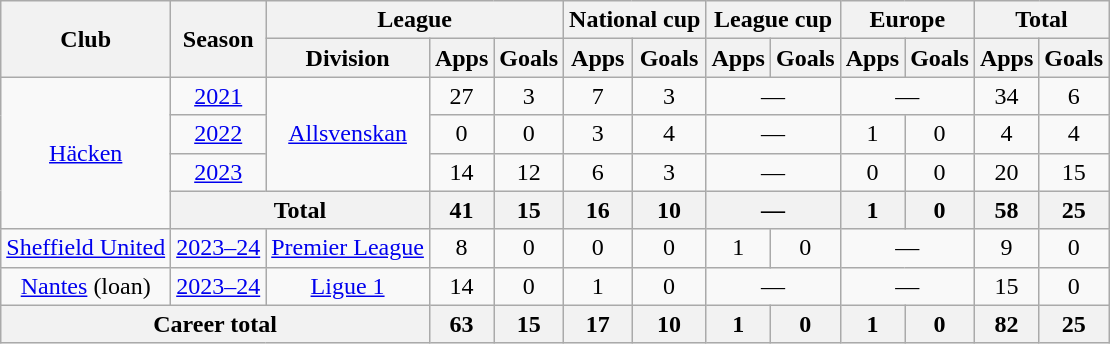<table class="wikitable" style="text-align:center">
<tr>
<th rowspan="2">Club</th>
<th rowspan="2">Season</th>
<th colspan="3">League</th>
<th colspan="2">National cup</th>
<th colspan="2">League cup</th>
<th colspan="2">Europe</th>
<th colspan="2">Total</th>
</tr>
<tr>
<th>Division</th>
<th>Apps</th>
<th>Goals</th>
<th>Apps</th>
<th>Goals</th>
<th>Apps</th>
<th>Goals</th>
<th>Apps</th>
<th>Goals</th>
<th>Apps</th>
<th>Goals</th>
</tr>
<tr>
<td rowspan="4"><a href='#'>Häcken</a></td>
<td><a href='#'>2021</a></td>
<td rowspan="3"><a href='#'>Allsvenskan</a></td>
<td>27</td>
<td>3</td>
<td>7</td>
<td>3</td>
<td colspan="2">—</td>
<td colspan="2">—</td>
<td>34</td>
<td>6</td>
</tr>
<tr>
<td><a href='#'>2022</a></td>
<td>0</td>
<td>0</td>
<td>3</td>
<td>4</td>
<td colspan="2">—</td>
<td>1</td>
<td>0</td>
<td>4</td>
<td>4</td>
</tr>
<tr>
<td><a href='#'>2023</a></td>
<td>14</td>
<td>12</td>
<td>6</td>
<td>3</td>
<td colspan="2">—</td>
<td>0</td>
<td>0</td>
<td>20</td>
<td>15</td>
</tr>
<tr>
<th colspan="2">Total</th>
<th>41</th>
<th>15</th>
<th>16</th>
<th>10</th>
<th colspan="2">—</th>
<th>1</th>
<th>0</th>
<th>58</th>
<th>25</th>
</tr>
<tr>
<td><a href='#'>Sheffield United</a></td>
<td><a href='#'>2023–24</a></td>
<td><a href='#'>Premier League</a></td>
<td>8</td>
<td>0</td>
<td>0</td>
<td>0</td>
<td>1</td>
<td>0</td>
<td colspan="2">—</td>
<td>9</td>
<td>0</td>
</tr>
<tr>
<td><a href='#'>Nantes</a> (loan)</td>
<td><a href='#'>2023–24</a></td>
<td><a href='#'>Ligue 1</a></td>
<td>14</td>
<td>0</td>
<td>1</td>
<td>0</td>
<td colspan="2">—</td>
<td colspan="2">—</td>
<td>15</td>
<td>0</td>
</tr>
<tr>
<th colspan="3">Career total</th>
<th>63</th>
<th>15</th>
<th>17</th>
<th>10</th>
<th>1</th>
<th>0</th>
<th>1</th>
<th>0</th>
<th>82</th>
<th>25</th>
</tr>
</table>
